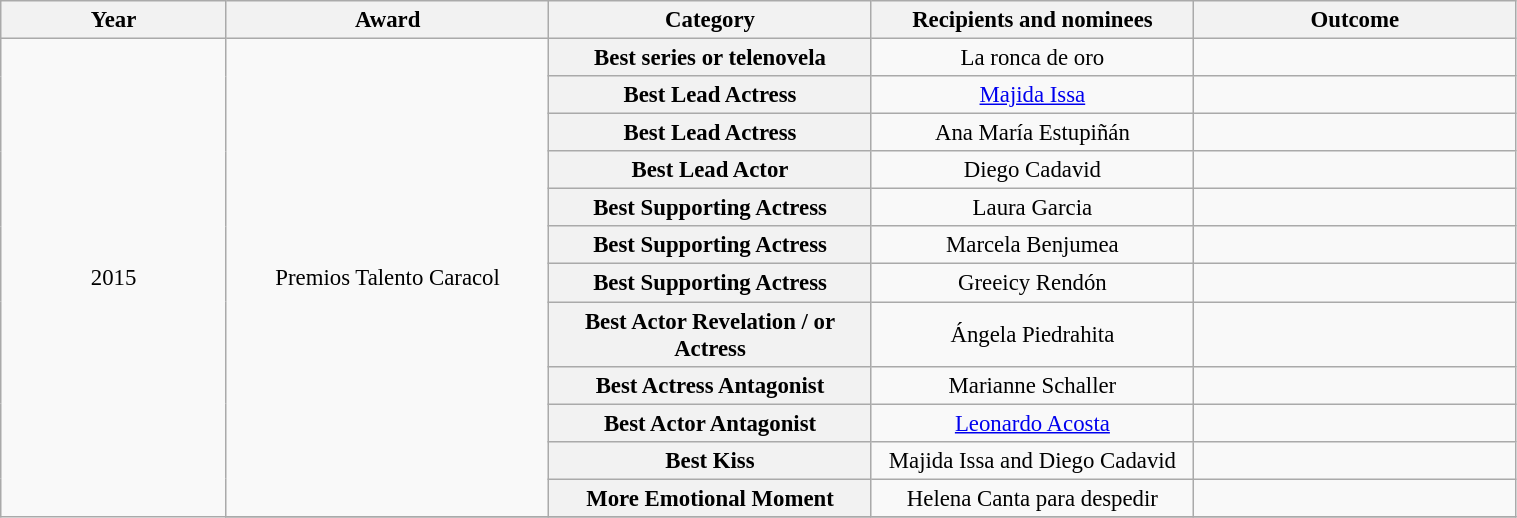<table class="wikitable plainrowheaders" style=" text-align:center; font-size:95%;" width="80%">
<tr>
<th scope="col" width=14%>Year</th>
<th scope="col" width=20%>Award</th>
<th scope="col" width=20%>Category</th>
<th scope="col" width=20%>Recipients and nominees</th>
<th scope="col" width=20%>Outcome</th>
</tr>
<tr>
<td rowspan="20">2015</td>
<td rowspan="12">Premios Talento Caracol</td>
<th scope="row" style="text-align:center">Best series or telenovela</th>
<td>La ronca de oro</td>
<td></td>
</tr>
<tr>
<th scope="row" style="text-align:center">Best Lead Actress</th>
<td><a href='#'>Majida Issa</a></td>
<td></td>
</tr>
<tr>
<th scope="row" style="text-align:center">Best Lead Actress</th>
<td>Ana María Estupiñán</td>
<td></td>
</tr>
<tr>
<th scope="row" style="text-align:center">Best Lead Actor</th>
<td>Diego Cadavid</td>
<td></td>
</tr>
<tr>
<th scope="row" style="text-align:center">Best Supporting Actress</th>
<td>Laura Garcia</td>
<td></td>
</tr>
<tr>
<th scope="row" style="text-align:center">Best Supporting Actress</th>
<td>Marcela Benjumea</td>
<td></td>
</tr>
<tr>
<th scope="row" style="text-align:center">Best Supporting Actress</th>
<td>Greeicy Rendón</td>
<td></td>
</tr>
<tr>
<th scope="row" style="text-align:center">Best Actor Revelation / or Actress</th>
<td>Ángela Piedrahita</td>
<td></td>
</tr>
<tr>
<th scope="row" style="text-align:center">Best Actress Antagonist</th>
<td>Marianne Schaller</td>
<td></td>
</tr>
<tr>
<th scope="row" style="text-align:center">Best Actor Antagonist</th>
<td><a href='#'>Leonardo Acosta</a></td>
<td></td>
</tr>
<tr>
<th scope="row" style="text-align:center">Best Kiss</th>
<td>Majida Issa and Diego Cadavid</td>
<td></td>
</tr>
<tr>
<th scope="row" style="text-align:center">More Emotional Moment</th>
<td>Helena Canta para despedir</td>
<td></td>
</tr>
<tr>
</tr>
</table>
